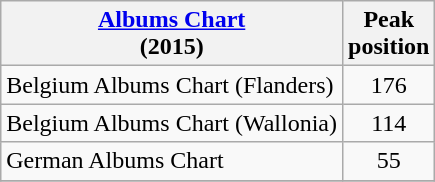<table class="wikitable sortable">
<tr>
<th><a href='#'>Albums Chart</a><br> (2015)</th>
<th>Peak<br>position</th>
</tr>
<tr>
<td>Belgium Albums Chart (Flanders)</td>
<td align="center">176</td>
</tr>
<tr>
<td>Belgium Albums Chart (Wallonia)</td>
<td align="center">114</td>
</tr>
<tr>
<td>German Albums Chart</td>
<td align="center">55</td>
</tr>
<tr>
</tr>
</table>
